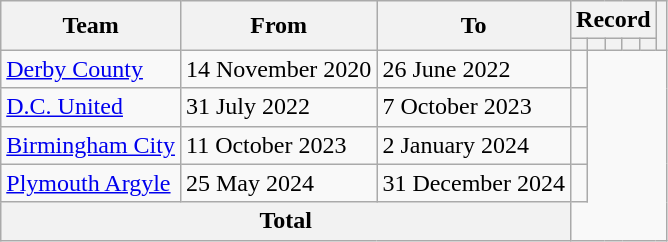<table class="wikitable" style="text-align:center">
<tr>
<th rowspan="2">Team</th>
<th rowspan="2">From</th>
<th rowspan="2">To</th>
<th colspan="5">Record</th>
<th rowspan="2"></th>
</tr>
<tr>
<th></th>
<th></th>
<th></th>
<th></th>
<th></th>
</tr>
<tr>
<td align="left"><a href='#'>Derby County</a></td>
<td align="left">14 November 2020</td>
<td align="left">26 June 2022<br></td>
<td></td>
</tr>
<tr>
<td align="left"><a href='#'>D.C. United</a></td>
<td align="left">31 July 2022</td>
<td align="left">7 October 2023<br></td>
<td></td>
</tr>
<tr>
<td align="left"><a href='#'>Birmingham City</a></td>
<td align="left">11 October 2023</td>
<td align="left">2 January 2024<br></td>
<td></td>
</tr>
<tr>
<td align="left"><a href='#'>Plymouth Argyle</a></td>
<td align="left">25 May 2024</td>
<td align="left">31 December 2024<br></td>
<td></td>
</tr>
<tr>
<th colspan="3">Total<br></th>
</tr>
</table>
